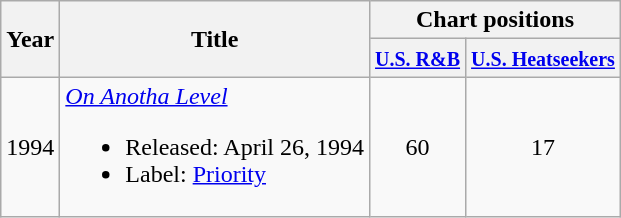<table class="wikitable">
<tr>
<th rowspan="2">Year</th>
<th rowspan="2">Title</th>
<th colspan="2">Chart positions</th>
</tr>
<tr>
<th><small><a href='#'>U.S. R&B</a></small></th>
<th><small><a href='#'>U.S. Heatseekers</a></small></th>
</tr>
<tr>
<td>1994</td>
<td><em><a href='#'>On Anotha Level</a></em><br><ul><li>Released: April 26, 1994</li><li>Label: <a href='#'>Priority</a></li></ul></td>
<td align="center">60</td>
<td align="center">17</td>
</tr>
</table>
